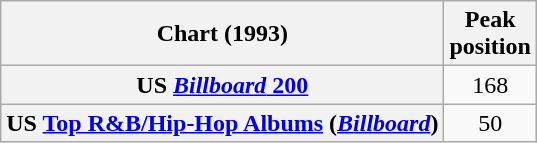<table class="wikitable sortable plainrowheaders" style="text-align:center">
<tr>
<th scope="col">Chart (1993)</th>
<th scope="col">Peak<br> position</th>
</tr>
<tr>
<th scope="row">US <a href='#'><em>Billboard</em> 200</a></th>
<td>168</td>
</tr>
<tr>
<th scope="row">US <a href='#'>Top R&B/Hip-Hop Albums</a> (<em><a href='#'>Billboard</a></em>)</th>
<td>50</td>
</tr>
</table>
